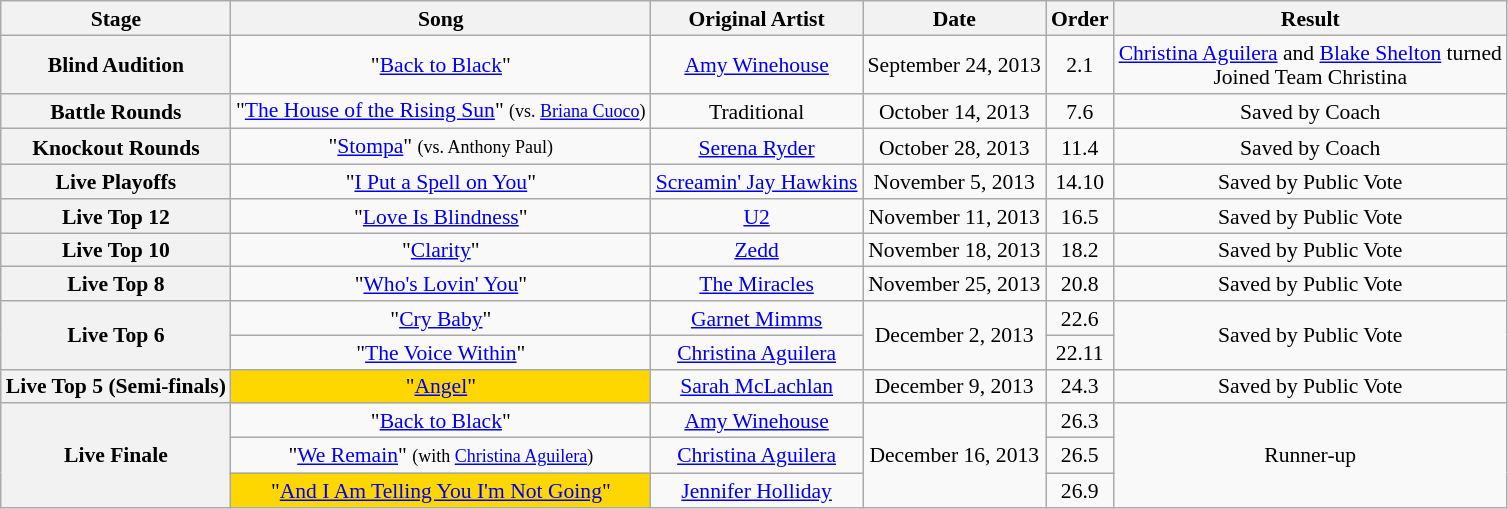<table class="wikitable" style="text-align:center; font-size:90%; line-height:16px;">
<tr>
<th scope="col">Stage</th>
<th scope="col">Song</th>
<th scope="col">Original Artist</th>
<th scope="col">Date</th>
<th scope="col">Order</th>
<th scope="col">Result</th>
</tr>
<tr>
<th scope="row">Blind Audition</th>
<td>"<a href='#'>Back to Black</a>"</td>
<td><a href='#'>Amy Winehouse</a></td>
<td>September 24, 2013</td>
<td>2.1</td>
<td><a href='#'>Christina Aguilera</a> and <a href='#'>Blake Shelton</a> turned<br>Joined Team Christina</td>
</tr>
<tr>
<th scope="row">Battle Rounds</th>
<td>"<a href='#'>The House of the Rising Sun</a>" <small>(vs. <a href='#'>Briana Cuoco</a>)</small></td>
<td>Traditional</td>
<td>October 14, 2013</td>
<td>7.6</td>
<td>Saved by Coach</td>
</tr>
<tr>
<th scope="row">Knockout Rounds</th>
<td>"<a href='#'>Stompa</a>" <small>(vs. Anthony Paul)</small></td>
<td><a href='#'>Serena Ryder</a></td>
<td>October 28, 2013</td>
<td>11.4</td>
<td>Saved by Coach</td>
</tr>
<tr>
<th scope="row">Live Playoffs</th>
<td>"<a href='#'>I Put a Spell on You</a>"</td>
<td><a href='#'>Screamin' Jay Hawkins</a></td>
<td>November 5, 2013</td>
<td>14.10</td>
<td>Saved by Public Vote</td>
</tr>
<tr>
<th scope="row">Live Top 12</th>
<td>"<a href='#'>Love Is Blindness</a>"</td>
<td><a href='#'>U2</a></td>
<td>November 11, 2013</td>
<td>16.5</td>
<td>Saved by Public Vote</td>
</tr>
<tr>
<th scope="row">Live Top 10</th>
<td>"<a href='#'>Clarity</a>"</td>
<td><a href='#'>Zedd</a></td>
<td>November 18, 2013</td>
<td>18.2</td>
<td>Saved by Public Vote</td>
</tr>
<tr>
<th scope="row">Live Top 8</th>
<td>"<a href='#'>Who's Lovin' You</a>"</td>
<td><a href='#'>The Miracles</a></td>
<td>November 25, 2013</td>
<td>20.8</td>
<td>Saved by Public Vote</td>
</tr>
<tr>
<th scope="row" rowspan="2">Live Top 6</th>
<td>"<a href='#'>Cry Baby</a>"</td>
<td><a href='#'>Garnet Mimms</a></td>
<td rowspan="2">December 2, 2013</td>
<td>22.6</td>
<td rowspan="2">Saved by Public Vote</td>
</tr>
<tr>
<td>"<a href='#'>The Voice Within</a>"</td>
<td><a href='#'>Christina Aguilera</a></td>
<td>22.11</td>
</tr>
<tr>
<th scope="row">Live Top 5 (Semi-finals)</th>
<td style="background:gold;">"<a href='#'>Angel</a>"</td>
<td><a href='#'>Sarah McLachlan</a></td>
<td>December 9, 2013</td>
<td>24.3</td>
<td>Saved by Public Vote</td>
</tr>
<tr>
<th scope="row" rowspan="3">Live Finale</th>
<td>"<a href='#'>Back to Black</a>"</td>
<td><a href='#'>Amy Winehouse</a></td>
<td rowspan="3">December 16, 2013</td>
<td>26.3</td>
<td rowspan="3">Runner-up</td>
</tr>
<tr>
<td>"<a href='#'>We Remain</a>" <small>(with <a href='#'>Christina Aguilera</a>)</small></td>
<td><a href='#'>Christina Aguilera</a></td>
<td>26.5</td>
</tr>
<tr>
<td style="background:gold;">"<a href='#'>And I Am Telling You I'm Not Going</a>"</td>
<td><a href='#'>Jennifer Holliday</a></td>
<td>26.9</td>
</tr>
</table>
